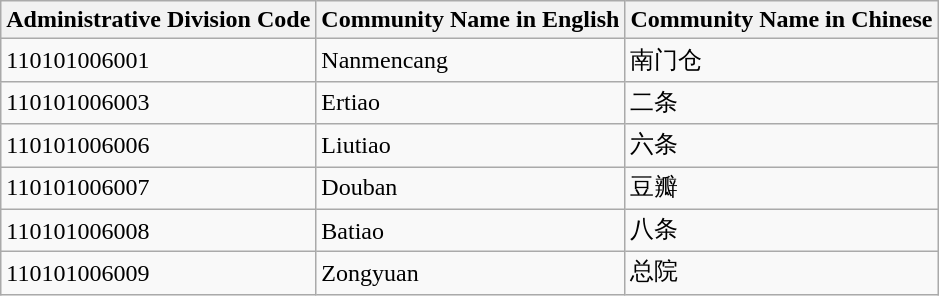<table class="wikitable sortable">
<tr>
<th>Administrative Division Code</th>
<th>Community Name in English</th>
<th>Community Name in Chinese</th>
</tr>
<tr>
<td>110101006001</td>
<td>Nanmencang</td>
<td>南门仓</td>
</tr>
<tr>
<td>110101006003</td>
<td>Ertiao</td>
<td>二条</td>
</tr>
<tr>
<td>110101006006</td>
<td>Liutiao</td>
<td>六条</td>
</tr>
<tr>
<td>110101006007</td>
<td>Douban</td>
<td>豆瓣</td>
</tr>
<tr>
<td>110101006008</td>
<td>Batiao</td>
<td>八条</td>
</tr>
<tr>
<td>110101006009</td>
<td>Zongyuan</td>
<td>总院</td>
</tr>
</table>
